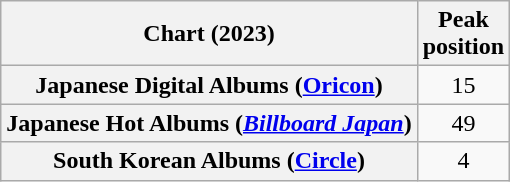<table class="wikitable sortable plainrowheaders" style="text-align:center;">
<tr>
<th scope="col">Chart (2023)</th>
<th scope="col">Peak<br>position</th>
</tr>
<tr>
<th scope="row">Japanese Digital Albums (<a href='#'>Oricon</a>)</th>
<td>15</td>
</tr>
<tr>
<th scope="row">Japanese Hot Albums (<em><a href='#'>Billboard Japan</a></em>)</th>
<td>49</td>
</tr>
<tr>
<th scope="row">South Korean Albums (<a href='#'>Circle</a>)</th>
<td>4</td>
</tr>
</table>
